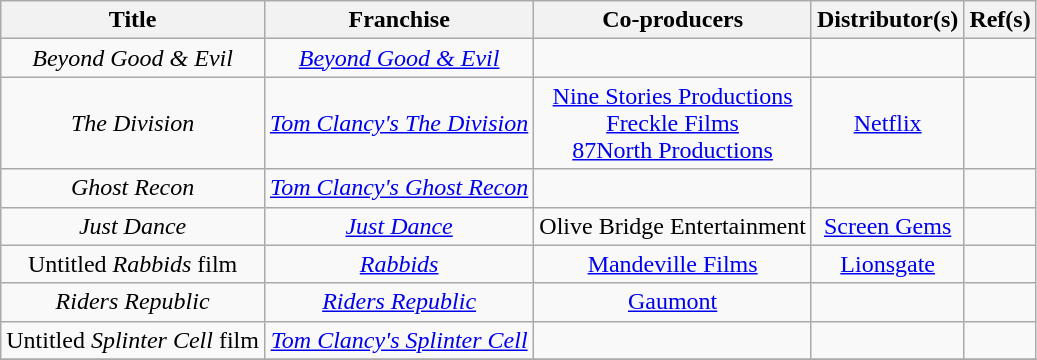<table class="wikitable sortable" style="text-align:center;">
<tr>
<th>Title</th>
<th>Franchise</th>
<th>Co-producers</th>
<th>Distributor(s)</th>
<th>Ref(s)</th>
</tr>
<tr>
<td><em>Beyond Good & Evil</em></td>
<td><em><a href='#'>Beyond Good & Evil</a></em></td>
<td></td>
<td></td>
<td></td>
</tr>
<tr>
<td><em>The Division</em></td>
<td><em><a href='#'>Tom Clancy's The Division</a></em></td>
<td><a href='#'>Nine Stories Productions</a><br><a href='#'>Freckle Films</a><br><a href='#'>87North Productions</a></td>
<td><a href='#'>Netflix</a></td>
<td></td>
</tr>
<tr>
<td><em>Ghost Recon</em></td>
<td><em><a href='#'>Tom Clancy's Ghost Recon</a></em></td>
<td></td>
<td></td>
<td></td>
</tr>
<tr>
<td><em>Just Dance</em></td>
<td><em><a href='#'>Just Dance</a></em></td>
<td>Olive Bridge Entertainment</td>
<td><a href='#'>Screen Gems</a></td>
<td></td>
</tr>
<tr>
<td>Untitled <em>Rabbids</em> film</td>
<td><em><a href='#'>Rabbids</a></em></td>
<td><a href='#'>Mandeville Films</a></td>
<td><a href='#'>Lionsgate</a></td>
<td></td>
</tr>
<tr>
<td><em>Riders Republic</em></td>
<td><em><a href='#'>Riders Republic</a></em></td>
<td><a href='#'>Gaumont</a></td>
<td></td>
<td></td>
</tr>
<tr>
<td>Untitled <em>Splinter Cell</em> film</td>
<td><em><a href='#'>Tom Clancy's Splinter Cell</a></em></td>
<td></td>
<td></td>
<td></td>
</tr>
<tr>
</tr>
</table>
